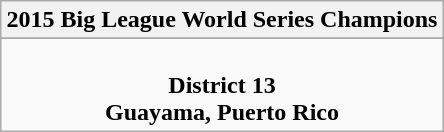<table class="wikitable" style="text-align: center; margin: 0 auto;">
<tr>
<th>2015 Big League World Series Champions</th>
</tr>
<tr>
</tr>
<tr>
<td><br><strong>District 13</strong><br> <strong>Guayama, Puerto Rico</strong></td>
</tr>
</table>
